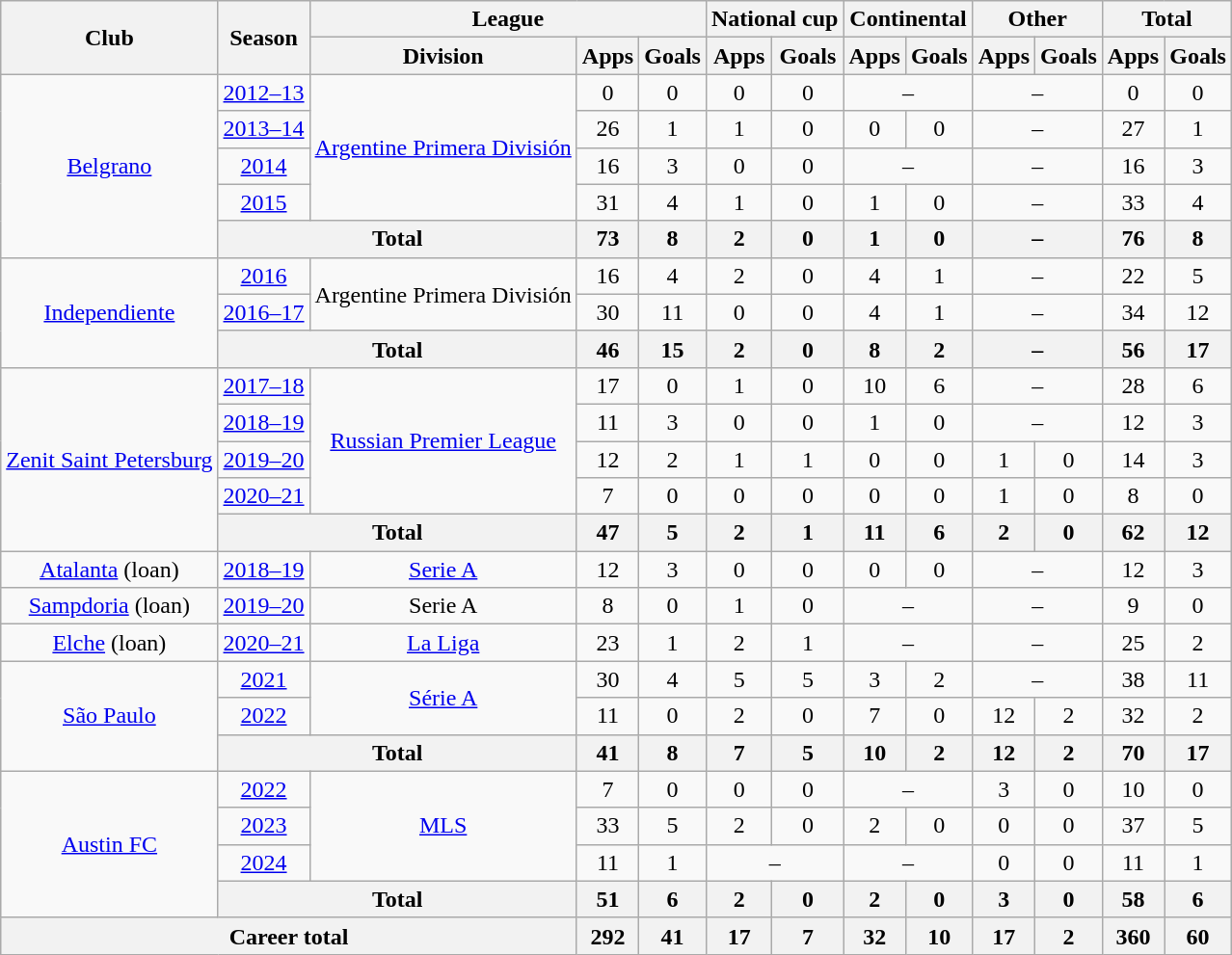<table class="wikitable" style="text-align: center">
<tr>
<th rowspan="2">Club</th>
<th rowspan="2">Season</th>
<th colspan="3">League</th>
<th colspan="2">National cup</th>
<th colspan="2">Continental</th>
<th colspan="2">Other</th>
<th colspan="2">Total</th>
</tr>
<tr>
<th>Division</th>
<th>Apps</th>
<th>Goals</th>
<th>Apps</th>
<th>Goals</th>
<th>Apps</th>
<th>Goals</th>
<th>Apps</th>
<th>Goals</th>
<th>Apps</th>
<th>Goals</th>
</tr>
<tr>
<td rowspan="5"><a href='#'>Belgrano</a></td>
<td><a href='#'>2012–13</a></td>
<td rowspan="4"><a href='#'>Argentine Primera División</a></td>
<td>0</td>
<td>0</td>
<td>0</td>
<td>0</td>
<td colspan="2">–</td>
<td colspan="2">–</td>
<td>0</td>
<td>0</td>
</tr>
<tr>
<td><a href='#'>2013–14</a></td>
<td>26</td>
<td>1</td>
<td>1</td>
<td>0</td>
<td>0</td>
<td>0</td>
<td colspan="2">–</td>
<td>27</td>
<td>1</td>
</tr>
<tr>
<td><a href='#'>2014</a></td>
<td>16</td>
<td>3</td>
<td>0</td>
<td>0</td>
<td colspan="2">–</td>
<td colspan="2">–</td>
<td>16</td>
<td>3</td>
</tr>
<tr>
<td><a href='#'>2015</a></td>
<td>31</td>
<td>4</td>
<td>1</td>
<td>0</td>
<td>1</td>
<td>0</td>
<td colspan="2">–</td>
<td>33</td>
<td>4</td>
</tr>
<tr>
<th colspan="2">Total</th>
<th>73</th>
<th>8</th>
<th>2</th>
<th>0</th>
<th>1</th>
<th>0</th>
<th colspan="2">–</th>
<th>76</th>
<th>8</th>
</tr>
<tr>
<td rowspan="3"><a href='#'>Independiente</a></td>
<td><a href='#'>2016</a></td>
<td rowspan="2">Argentine Primera División</td>
<td>16</td>
<td>4</td>
<td>2</td>
<td>0</td>
<td>4</td>
<td>1</td>
<td colspan="2">–</td>
<td>22</td>
<td>5</td>
</tr>
<tr>
<td><a href='#'>2016–17</a></td>
<td>30</td>
<td>11</td>
<td>0</td>
<td>0</td>
<td>4</td>
<td>1</td>
<td colspan="2">–</td>
<td>34</td>
<td>12</td>
</tr>
<tr>
<th colspan="2">Total</th>
<th>46</th>
<th>15</th>
<th>2</th>
<th>0</th>
<th>8</th>
<th>2</th>
<th colspan="2">–</th>
<th>56</th>
<th>17</th>
</tr>
<tr>
<td rowspan="5"><a href='#'>Zenit Saint Petersburg</a></td>
<td><a href='#'>2017–18</a></td>
<td rowspan="4"><a href='#'>Russian Premier League</a></td>
<td>17</td>
<td>0</td>
<td>1</td>
<td>0</td>
<td>10</td>
<td>6</td>
<td colspan="2">–</td>
<td>28</td>
<td>6</td>
</tr>
<tr>
<td><a href='#'>2018–19</a></td>
<td>11</td>
<td>3</td>
<td>0</td>
<td>0</td>
<td>1</td>
<td>0</td>
<td colspan="2">–</td>
<td>12</td>
<td>3</td>
</tr>
<tr>
<td><a href='#'>2019–20</a></td>
<td>12</td>
<td>2</td>
<td>1</td>
<td>1</td>
<td>0</td>
<td>0</td>
<td>1</td>
<td>0</td>
<td>14</td>
<td>3</td>
</tr>
<tr>
<td><a href='#'>2020–21</a></td>
<td>7</td>
<td>0</td>
<td>0</td>
<td>0</td>
<td>0</td>
<td>0</td>
<td>1</td>
<td>0</td>
<td>8</td>
<td>0</td>
</tr>
<tr>
<th colspan="2">Total</th>
<th>47</th>
<th>5</th>
<th>2</th>
<th>1</th>
<th>11</th>
<th>6</th>
<th>2</th>
<th>0</th>
<th>62</th>
<th>12</th>
</tr>
<tr>
<td><a href='#'>Atalanta</a> (loan)</td>
<td><a href='#'>2018–19</a></td>
<td><a href='#'>Serie A</a></td>
<td>12</td>
<td>3</td>
<td>0</td>
<td>0</td>
<td>0</td>
<td>0</td>
<td colspan="2">–</td>
<td>12</td>
<td>3</td>
</tr>
<tr>
<td><a href='#'>Sampdoria</a> (loan)</td>
<td><a href='#'>2019–20</a></td>
<td>Serie A</td>
<td>8</td>
<td>0</td>
<td>1</td>
<td>0</td>
<td colspan="2">–</td>
<td colspan="2">–</td>
<td>9</td>
<td>0</td>
</tr>
<tr>
<td><a href='#'>Elche</a> (loan)</td>
<td><a href='#'>2020–21</a></td>
<td><a href='#'>La Liga</a></td>
<td>23</td>
<td>1</td>
<td>2</td>
<td>1</td>
<td colspan="2">–</td>
<td colspan="2">–</td>
<td>25</td>
<td>2</td>
</tr>
<tr>
<td rowspan="3"><a href='#'>São Paulo</a></td>
<td><a href='#'>2021</a></td>
<td rowspan="2"><a href='#'>Série A</a></td>
<td>30</td>
<td>4</td>
<td>5</td>
<td>5</td>
<td>3</td>
<td>2</td>
<td colspan="2">–</td>
<td>38</td>
<td>11</td>
</tr>
<tr>
<td><a href='#'>2022</a></td>
<td>11</td>
<td>0</td>
<td>2</td>
<td>0</td>
<td>7</td>
<td>0</td>
<td>12</td>
<td>2</td>
<td>32</td>
<td>2</td>
</tr>
<tr>
<th colspan="2">Total</th>
<th>41</th>
<th>8</th>
<th>7</th>
<th>5</th>
<th>10</th>
<th>2</th>
<th>12</th>
<th>2</th>
<th>70</th>
<th>17</th>
</tr>
<tr>
<td rowspan=4><a href='#'>Austin FC</a></td>
<td><a href='#'>2022</a></td>
<td rowspan=3><a href='#'>MLS</a></td>
<td>7</td>
<td>0</td>
<td>0</td>
<td>0</td>
<td colspan="2">–</td>
<td>3</td>
<td>0</td>
<td>10</td>
<td>0</td>
</tr>
<tr>
<td><a href='#'>2023</a></td>
<td>33</td>
<td>5</td>
<td>2</td>
<td>0</td>
<td>2</td>
<td>0</td>
<td>0</td>
<td>0</td>
<td>37</td>
<td>5</td>
</tr>
<tr>
<td><a href='#'>2024</a></td>
<td>11</td>
<td>1</td>
<td colspan="2">–</td>
<td colspan="2">–</td>
<td>0</td>
<td>0</td>
<td>11</td>
<td>1</td>
</tr>
<tr>
<th colspan="2">Total</th>
<th>51</th>
<th>6</th>
<th>2</th>
<th>0</th>
<th>2</th>
<th>0</th>
<th>3</th>
<th>0</th>
<th>58</th>
<th>6</th>
</tr>
<tr>
<th colspan="3">Career total</th>
<th>292</th>
<th>41</th>
<th>17</th>
<th>7</th>
<th>32</th>
<th>10</th>
<th>17</th>
<th>2</th>
<th>360</th>
<th>60</th>
</tr>
</table>
